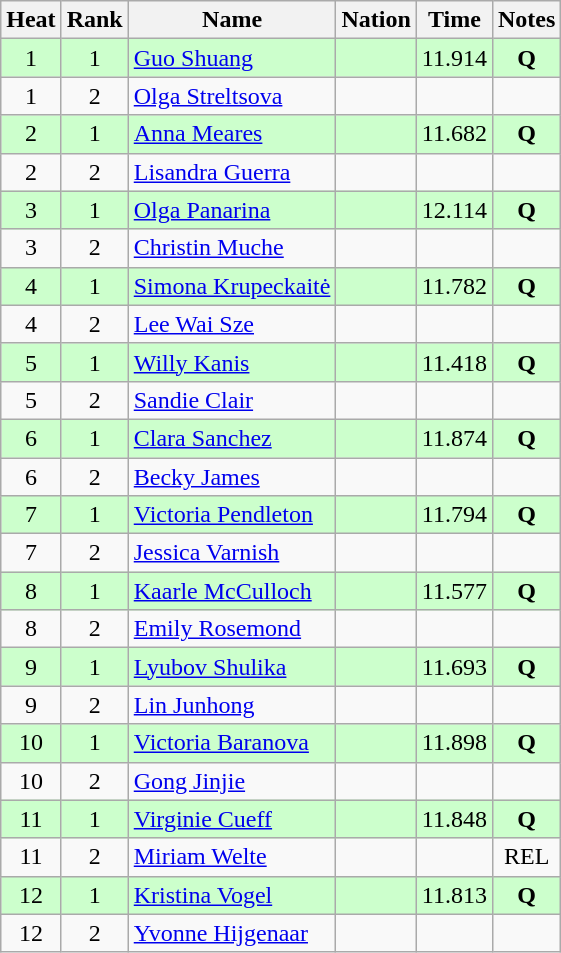<table class="wikitable sortable" style="text-align:center">
<tr>
<th>Heat</th>
<th>Rank</th>
<th>Name</th>
<th>Nation</th>
<th>Time</th>
<th>Notes</th>
</tr>
<tr style="background: #ccffcc;">
<td>1</td>
<td>1</td>
<td align=left><a href='#'>Guo Shuang</a></td>
<td align=left></td>
<td>11.914</td>
<td><strong>Q</strong></td>
</tr>
<tr>
<td>1</td>
<td>2</td>
<td align=left><a href='#'>Olga Streltsova</a></td>
<td align=left></td>
<td></td>
<td></td>
</tr>
<tr style="background: #ccffcc;">
<td>2</td>
<td>1</td>
<td align=left><a href='#'>Anna Meares</a></td>
<td align=left></td>
<td>11.682</td>
<td><strong>Q</strong></td>
</tr>
<tr>
<td>2</td>
<td>2</td>
<td align=left><a href='#'>Lisandra Guerra</a></td>
<td align=left></td>
<td></td>
<td></td>
</tr>
<tr style="background: #ccffcc;">
<td>3</td>
<td>1</td>
<td align=left><a href='#'>Olga Panarina</a></td>
<td align=left></td>
<td>12.114</td>
<td><strong>Q</strong></td>
</tr>
<tr>
<td>3</td>
<td>2</td>
<td align=left><a href='#'>Christin Muche</a></td>
<td align=left></td>
<td></td>
<td></td>
</tr>
<tr style="background: #ccffcc;">
<td>4</td>
<td>1</td>
<td align=left><a href='#'>Simona Krupeckaitė</a></td>
<td align=left></td>
<td>11.782</td>
<td><strong>Q</strong></td>
</tr>
<tr>
<td>4</td>
<td>2</td>
<td align=left><a href='#'>Lee Wai Sze</a></td>
<td align=left></td>
<td></td>
<td></td>
</tr>
<tr style="background: #ccffcc;">
<td>5</td>
<td>1</td>
<td align=left><a href='#'>Willy Kanis</a></td>
<td align=left></td>
<td>11.418</td>
<td><strong>Q</strong></td>
</tr>
<tr>
<td>5</td>
<td>2</td>
<td align=left><a href='#'>Sandie Clair</a></td>
<td align=left></td>
<td></td>
<td></td>
</tr>
<tr style="background: #ccffcc;">
<td>6</td>
<td>1</td>
<td align=left><a href='#'>Clara Sanchez</a></td>
<td align=left></td>
<td>11.874</td>
<td><strong>Q</strong></td>
</tr>
<tr>
<td>6</td>
<td>2</td>
<td align=left><a href='#'>Becky James</a></td>
<td align=left></td>
<td></td>
<td></td>
</tr>
<tr style="background: #ccffcc;">
<td>7</td>
<td>1</td>
<td align=left><a href='#'>Victoria Pendleton</a></td>
<td align=left></td>
<td>11.794</td>
<td><strong>Q</strong></td>
</tr>
<tr>
<td>7</td>
<td>2</td>
<td align=left><a href='#'>Jessica Varnish</a></td>
<td align=left></td>
<td></td>
<td></td>
</tr>
<tr style="background: #ccffcc;">
<td>8</td>
<td>1</td>
<td align=left><a href='#'>Kaarle McCulloch</a></td>
<td align=left></td>
<td>11.577</td>
<td><strong>Q</strong></td>
</tr>
<tr>
<td>8</td>
<td>2</td>
<td align=left><a href='#'>Emily Rosemond</a></td>
<td align=left></td>
<td></td>
<td></td>
</tr>
<tr style="background: #ccffcc;">
<td>9</td>
<td>1</td>
<td align=left><a href='#'>Lyubov Shulika</a></td>
<td align=left></td>
<td>11.693</td>
<td><strong>Q</strong></td>
</tr>
<tr>
<td>9</td>
<td>2</td>
<td align=left><a href='#'>Lin Junhong</a></td>
<td align=left></td>
<td></td>
<td></td>
</tr>
<tr style="background: #ccffcc;">
<td>10</td>
<td>1</td>
<td align=left><a href='#'>Victoria Baranova</a></td>
<td align=left></td>
<td>11.898</td>
<td><strong>Q</strong></td>
</tr>
<tr>
<td>10</td>
<td>2</td>
<td align=left><a href='#'>Gong Jinjie</a></td>
<td align=left></td>
<td></td>
<td></td>
</tr>
<tr style="background: #ccffcc;">
<td>11</td>
<td>1</td>
<td align=left><a href='#'>Virginie Cueff</a></td>
<td align=left></td>
<td>11.848</td>
<td><strong>Q</strong></td>
</tr>
<tr>
<td>11</td>
<td>2</td>
<td align=left><a href='#'>Miriam Welte</a></td>
<td align=left></td>
<td></td>
<td>REL</td>
</tr>
<tr style="background: #ccffcc;">
<td>12</td>
<td>1</td>
<td align=left><a href='#'>Kristina Vogel</a></td>
<td align=left></td>
<td>11.813</td>
<td><strong>Q</strong></td>
</tr>
<tr>
<td>12</td>
<td>2</td>
<td align=left><a href='#'>Yvonne Hijgenaar</a></td>
<td align=left></td>
<td></td>
<td></td>
</tr>
</table>
